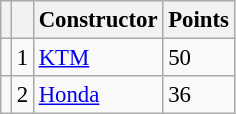<table class="wikitable" style="font-size: 95%;">
<tr>
<th></th>
<th></th>
<th>Constructor</th>
<th>Points</th>
</tr>
<tr>
<td></td>
<td align=center>1</td>
<td> <a href='#'>KTM</a></td>
<td align=left>50</td>
</tr>
<tr>
<td></td>
<td align=center>2</td>
<td> <a href='#'>Honda</a></td>
<td align=left>36</td>
</tr>
</table>
